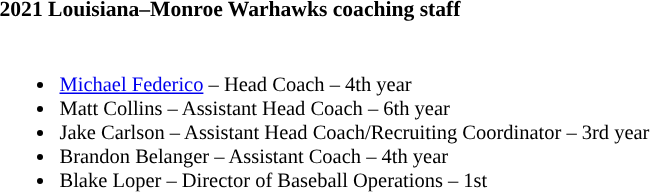<table class="toccolours" style="text-align: left; font-size:90%;">
<tr>
<th colspan="9">2021 Louisiana–Monroe Warhawks coaching staff</th>
</tr>
<tr>
<td style="font-size: 95%;" valign="top"><br><ul><li><a href='#'>Michael Federico</a> – Head Coach – 4th year</li><li>Matt Collins – Assistant Head Coach – 6th year</li><li>Jake Carlson – Assistant Head Coach/Recruiting Coordinator – 3rd year</li><li>Brandon Belanger – Assistant Coach  – 4th year</li><li>Blake Loper – Director of Baseball Operations – 1st</li></ul></td>
</tr>
</table>
